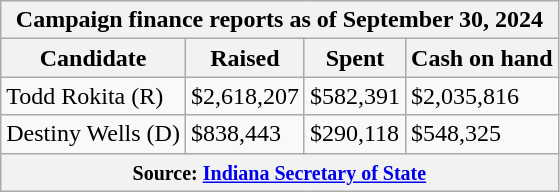<table class="wikitable sortable">
<tr>
<th colspan=4>Campaign finance reports as of September 30, 2024</th>
</tr>
<tr style="text-align:center;">
<th>Candidate</th>
<th>Raised</th>
<th>Spent</th>
<th>Cash on hand</th>
</tr>
<tr>
<td>Todd Rokita (R)</td>
<td>$2,618,207</td>
<td>$582,391</td>
<td>$2,035,816</td>
</tr>
<tr>
<td>Destiny Wells (D)</td>
<td>$838,443</td>
<td>$290,118</td>
<td>$548,325</td>
</tr>
<tr>
<th colspan="4"><small>Source: <a href='#'>Indiana Secretary of State</a></small></th>
</tr>
</table>
